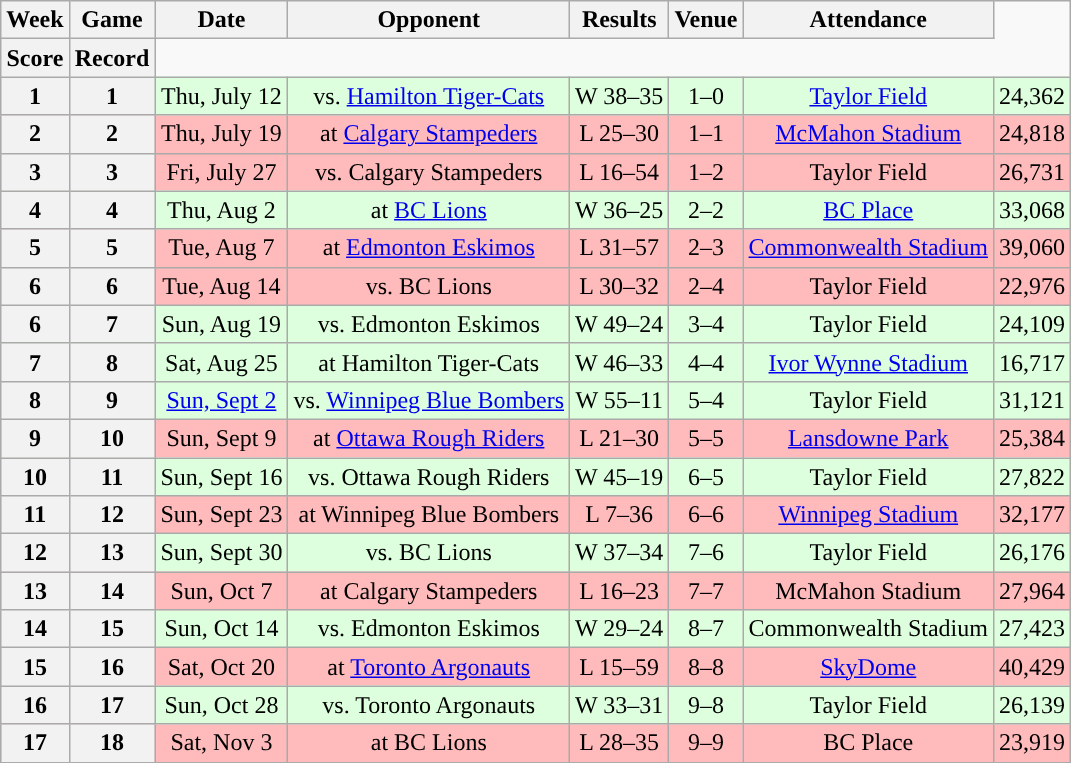<table class="wikitable" style="text-align:center">
<tr>
<th>Week</th>
<th>Game</th>
<th>Date</th>
<th>Opponent</th>
<th>Results</th>
<th>Venue</th>
<th>Attendance</th>
</tr>
<tr>
<th>Score</th>
<th>Record</th>
</tr>
<tr style="background:#ddffdd">
<th>1</th>
<th>1</th>
<td>Thu, July 12</td>
<td>vs. <a href='#'>Hamilton Tiger-Cats</a></td>
<td>W 38–35</td>
<td>1–0</td>
<td><a href='#'>Taylor Field</a></td>
<td>24,362</td>
</tr>
<tr style="background:#ffbbbb">
<th>2</th>
<th>2</th>
<td>Thu, July 19</td>
<td>at <a href='#'>Calgary Stampeders</a></td>
<td>L 25–30</td>
<td>1–1</td>
<td><a href='#'>McMahon Stadium</a></td>
<td>24,818</td>
</tr>
<tr style="background:#ffbbbb">
<th>3</th>
<th>3</th>
<td>Fri, July 27</td>
<td>vs. Calgary Stampeders</td>
<td>L 16–54</td>
<td>1–2</td>
<td>Taylor Field</td>
<td>26,731</td>
</tr>
<tr style="background:#ddffdd">
<th>4</th>
<th>4</th>
<td>Thu, Aug 2</td>
<td>at <a href='#'>BC Lions</a></td>
<td>W 36–25</td>
<td>2–2</td>
<td><a href='#'>BC Place</a></td>
<td>33,068</td>
</tr>
<tr style="background:#ffbbbb">
<th>5</th>
<th>5</th>
<td>Tue, Aug 7</td>
<td>at <a href='#'>Edmonton Eskimos</a></td>
<td>L 31–57</td>
<td>2–3</td>
<td><a href='#'>Commonwealth Stadium</a></td>
<td>39,060</td>
</tr>
<tr style="background:#ffbbbb">
<th>6</th>
<th>6</th>
<td>Tue, Aug 14</td>
<td>vs. BC Lions</td>
<td>L 30–32</td>
<td>2–4</td>
<td>Taylor Field</td>
<td>22,976</td>
</tr>
<tr style="background:#ddffdd">
<th>6</th>
<th>7</th>
<td>Sun, Aug 19</td>
<td>vs. Edmonton Eskimos</td>
<td>W 49–24</td>
<td>3–4</td>
<td>Taylor Field</td>
<td>24,109</td>
</tr>
<tr style="background:#ddffdd">
<th>7</th>
<th>8</th>
<td>Sat, Aug 25</td>
<td>at Hamilton Tiger-Cats</td>
<td>W 46–33</td>
<td>4–4</td>
<td><a href='#'>Ivor Wynne Stadium</a></td>
<td>16,717</td>
</tr>
<tr style="background:#ddffdd">
<th>8</th>
<th>9</th>
<td><a href='#'>Sun, Sept 2</a></td>
<td>vs. <a href='#'>Winnipeg Blue Bombers</a></td>
<td>W 55–11</td>
<td>5–4</td>
<td>Taylor Field</td>
<td>31,121</td>
</tr>
<tr style="background:#ffbbbb">
<th>9</th>
<th>10</th>
<td>Sun, Sept 9</td>
<td>at <a href='#'>Ottawa Rough Riders</a></td>
<td>L 21–30</td>
<td>5–5</td>
<td><a href='#'>Lansdowne Park</a></td>
<td>25,384</td>
</tr>
<tr style="background:#ddffdd">
<th>10</th>
<th>11</th>
<td>Sun, Sept 16</td>
<td>vs. Ottawa Rough Riders</td>
<td>W 45–19</td>
<td>6–5</td>
<td>Taylor Field</td>
<td>27,822</td>
</tr>
<tr style="background:#ffbbbb">
<th>11</th>
<th>12</th>
<td>Sun, Sept 23</td>
<td>at Winnipeg Blue Bombers</td>
<td>L 7–36</td>
<td>6–6</td>
<td><a href='#'>Winnipeg Stadium</a></td>
<td>32,177</td>
</tr>
<tr style="background:#ddffdd">
<th>12</th>
<th>13</th>
<td>Sun, Sept 30</td>
<td>vs. BC Lions</td>
<td>W 37–34</td>
<td>7–6</td>
<td>Taylor Field</td>
<td>26,176</td>
</tr>
<tr style="background:#ffbbbb">
<th>13</th>
<th>14</th>
<td>Sun, Oct 7</td>
<td>at Calgary Stampeders</td>
<td>L 16–23</td>
<td>7–7</td>
<td>McMahon Stadium</td>
<td>27,964</td>
</tr>
<tr style="background:#ddffdd">
<th>14</th>
<th>15</th>
<td>Sun, Oct 14</td>
<td>vs. Edmonton Eskimos</td>
<td>W 29–24</td>
<td>8–7</td>
<td>Commonwealth Stadium</td>
<td>27,423</td>
</tr>
<tr style="background:#ffbbbb">
<th>15</th>
<th>16</th>
<td>Sat, Oct 20</td>
<td>at <a href='#'>Toronto Argonauts</a></td>
<td>L 15–59</td>
<td>8–8</td>
<td><a href='#'>SkyDome</a></td>
<td>40,429</td>
</tr>
<tr style="background:#ddffdd">
<th>16</th>
<th>17</th>
<td>Sun, Oct 28</td>
<td>vs. Toronto Argonauts</td>
<td>W 33–31</td>
<td>9–8</td>
<td>Taylor Field</td>
<td>26,139</td>
</tr>
<tr style="background:#ffbbbb">
<th>17</th>
<th>18</th>
<td>Sat, Nov 3</td>
<td>at BC Lions</td>
<td>L 28–35</td>
<td>9–9</td>
<td>BC Place</td>
<td>23,919</td>
</tr>
</table>
